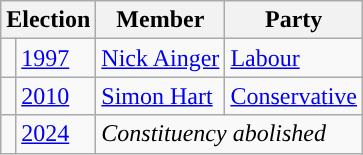<table class="wikitable">
<tr>
<th colspan="2">Election</th>
<th>Member</th>
<th>Party</th>
</tr>
<tr>
<td style="color:inherit;background-color: "></td>
<td><a href='#'>1997</a></td>
<td><a href='#'>Nick Ainger</a></td>
<td><a href='#'>Labour</a></td>
</tr>
<tr>
<td style="color:inherit;background-color: "></td>
<td><a href='#'>2010</a></td>
<td><a href='#'>Simon Hart</a></td>
<td><a href='#'>Conservative</a></td>
</tr>
<tr>
<td></td>
<td><a href='#'>2024</a></td>
<td colspan="2"><em>Constituency abolished</em></td>
</tr>
</table>
